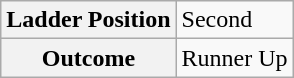<table class="wikitable">
<tr>
<th>Ladder Position</th>
<td>Second</td>
</tr>
<tr>
<th>Outcome</th>
<td>Runner Up</td>
</tr>
</table>
